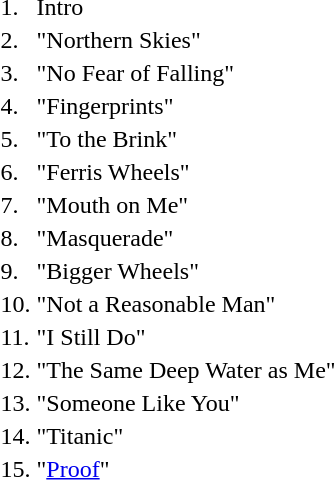<table style="background: transparent; margin: auto auto auto 2em ">
<tr>
<td>1.</td>
<td>Intro</td>
<td></td>
</tr>
<tr>
<td>2.</td>
<td>"Northern Skies"</td>
<td></td>
</tr>
<tr>
<td>3.</td>
<td>"No Fear of Falling"</td>
<td></td>
</tr>
<tr>
<td>4.</td>
<td>"Fingerprints"</td>
<td></td>
</tr>
<tr>
<td>5.</td>
<td>"To the Brink"</td>
<td></td>
</tr>
<tr>
<td>6.</td>
<td>"Ferris Wheels"</td>
<td></td>
</tr>
<tr>
<td>7.</td>
<td>"Mouth on Me"</td>
<td></td>
</tr>
<tr>
<td>8.</td>
<td>"Masquerade"</td>
<td></td>
</tr>
<tr>
<td>9.</td>
<td>"Bigger Wheels"</td>
<td></td>
</tr>
<tr>
<td>10.</td>
<td>"Not a Reasonable Man"</td>
<td></td>
</tr>
<tr>
<td>11.</td>
<td>"I Still Do"</td>
<td></td>
</tr>
<tr>
<td>12.</td>
<td>"The Same Deep Water as Me"</td>
<td></td>
</tr>
<tr>
<td>13.</td>
<td>"Someone Like You"</td>
<td></td>
</tr>
<tr>
<td>14.</td>
<td>"Titanic"</td>
<td></td>
</tr>
<tr>
<td>15.</td>
<td>"<a href='#'>Proof</a>"</td>
<td></td>
</tr>
</table>
